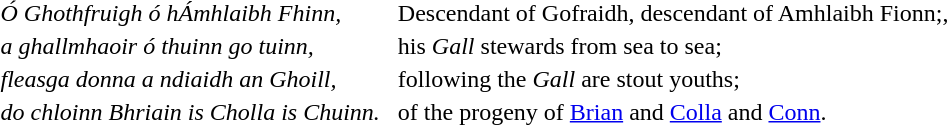<table>
<tr>
<td><em>Ó Ghothfruigh ó hÁmhlaibh Fhinn,  </em></td>
<td>Descendant of Gofraidh, descendant of Amhlaibh Fionn;,  </td>
</tr>
<tr>
<td><em>a ghallmhaoir ó thuinn go tuinn,  </em></td>
<td>his <em>Gall</em> stewards from sea to sea;  </td>
</tr>
<tr>
<td><em>fleasga donna a ndiaidh an Ghoill,  </em></td>
<td>following the <em>Gall</em> are stout youths;  </td>
</tr>
<tr>
<td><em>do chloinn Bhriain is Cholla is Chuinn.  </em></td>
<td>of the progeny of <a href='#'>Brian</a> and <a href='#'>Colla</a> and <a href='#'>Conn</a>.</td>
</tr>
</table>
